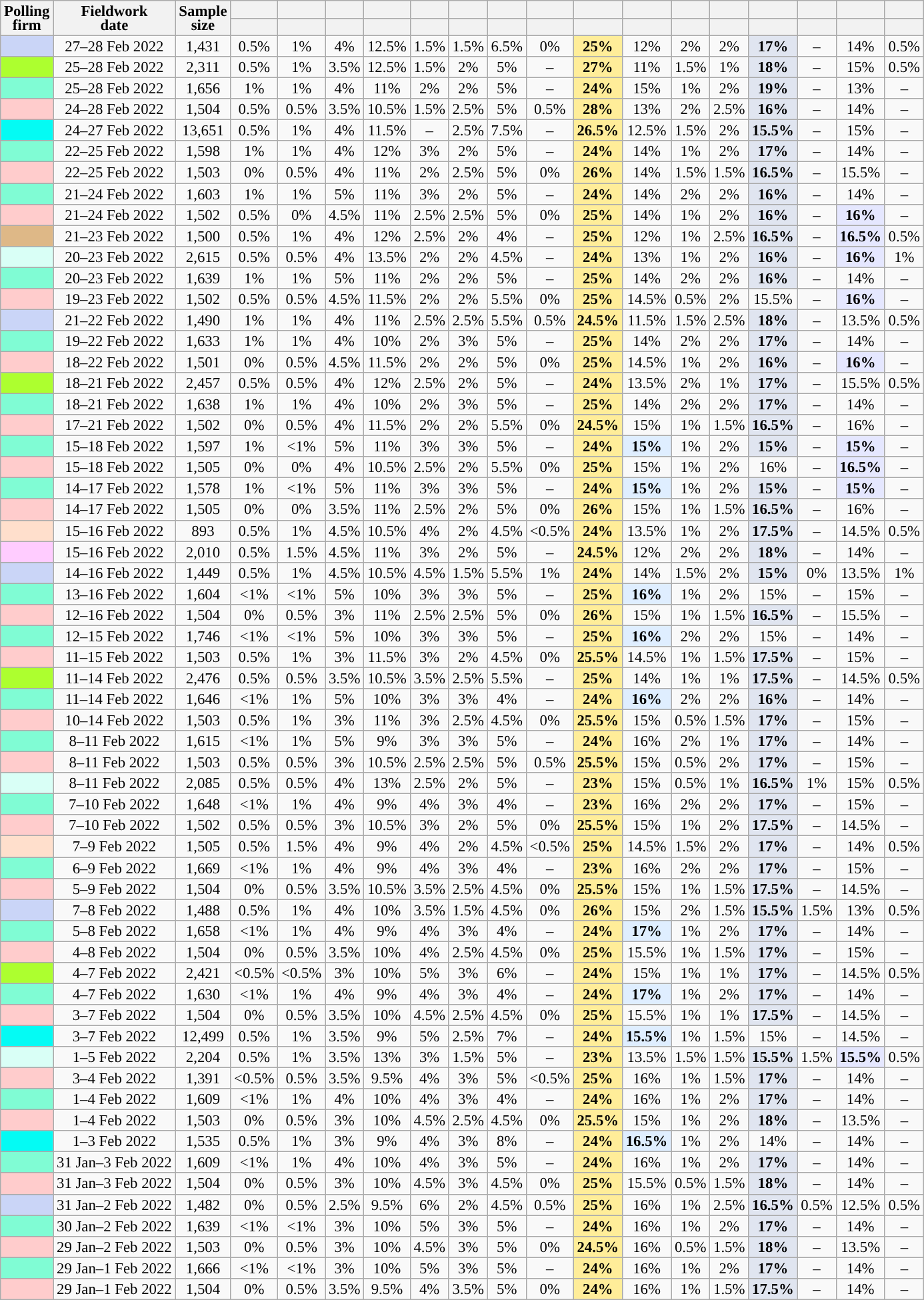<table class="wikitable sortable" style="text-align:center;font-size:95%;line-height:14px;">
<tr>
<th rowspan="2">Polling<br>firm</th>
<th rowspan="2">Fieldwork<br>date</th>
<th rowspan="2">Sample<br>size</th>
<th></th>
<th></th>
<th></th>
<th></th>
<th></th>
<th></th>
<th></th>
<th></th>
<th></th>
<th></th>
<th></th>
<th></th>
<th></th>
<th></th>
<th></th>
<th></th>
</tr>
<tr>
<th style="background:"></th>
<th style="background:"></th>
<th style="background:"></th>
<th style="background:"></th>
<th style="background:"></th>
<th style="background:"></th>
<th style="background:"></th>
<th style="background:"></th>
<th style="background:"></th>
<th style="background:"></th>
<th style="background:"></th>
<th style="background:"></th>
<th style="background:"></th>
<th style="background:"></th>
<th style="background:"></th>
<th style="background:"></th>
</tr>
<tr>
<td style="background:#CAD5F7"></td>
<td>27–28 Feb 2022</td>
<td>1,431</td>
<td>0.5%</td>
<td>1%</td>
<td>4%</td>
<td>12.5%</td>
<td>1.5%</td>
<td>1.5%</td>
<td>6.5%</td>
<td>0%</td>
<td style="background:#FFED99;"><strong>25%</strong></td>
<td>12%</td>
<td>2%</td>
<td>2%</td>
<td style="background:#E0E5F0;"><strong>17%</strong></td>
<td>–</td>
<td>14%</td>
<td>0.5%</td>
</tr>
<tr>
<td style="background:greenyellow;"></td>
<td>25–28 Feb 2022</td>
<td>2,311</td>
<td>0.5%</td>
<td>1%</td>
<td>3.5%</td>
<td>12.5%</td>
<td>1.5%</td>
<td>2%</td>
<td>5%</td>
<td>–</td>
<td style="background:#FFED99;"><strong>27%</strong></td>
<td>11%</td>
<td>1.5%</td>
<td>1%</td>
<td style="background:#E0E5F0;"><strong>18%</strong></td>
<td>–</td>
<td>15%</td>
<td>0.5%</td>
</tr>
<tr>
<td style="background:#80fcd4;"></td>
<td>25–28 Feb 2022</td>
<td>1,656</td>
<td>1%</td>
<td>1%</td>
<td>4%</td>
<td>11%</td>
<td>2%</td>
<td>2%</td>
<td>5%</td>
<td>–</td>
<td style="background:#FFED99;"><strong>24%</strong></td>
<td>15%</td>
<td>1%</td>
<td>2%</td>
<td style="background:#E0E5F0;"><strong>19%</strong></td>
<td>–</td>
<td>13%</td>
<td>–</td>
</tr>
<tr>
<td style="background:#FFCCCC;"></td>
<td>24–28 Feb 2022</td>
<td>1,504</td>
<td>0.5%</td>
<td>0.5%</td>
<td>3.5%</td>
<td>10.5%</td>
<td>1.5%</td>
<td>2.5%</td>
<td>5%</td>
<td>0.5%</td>
<td style="background:#FFED99;"><strong>28%</strong></td>
<td>13%</td>
<td>2%</td>
<td>2.5%</td>
<td style="background:#E0E5F0;"><strong>16%</strong></td>
<td>–</td>
<td>14%</td>
<td>–</td>
</tr>
<tr>
<td style="background:#04FBF4;"></td>
<td>24–27 Feb 2022</td>
<td>13,651</td>
<td>0.5%</td>
<td>1%</td>
<td>4%</td>
<td>11.5%</td>
<td>–</td>
<td>2.5%</td>
<td>7.5%</td>
<td>–</td>
<td style="background:#FFED99;"><strong>26.5%</strong></td>
<td>12.5%</td>
<td>1.5%</td>
<td>2%</td>
<td style="background:#E0E5F0;"><strong>15.5%</strong></td>
<td>–</td>
<td>15%</td>
<td>–</td>
</tr>
<tr>
<td style="background:#80fcd4;"></td>
<td>22–25 Feb 2022</td>
<td>1,598</td>
<td>1%</td>
<td>1%</td>
<td>4%</td>
<td>12%</td>
<td>3%</td>
<td>2%</td>
<td>5%</td>
<td>–</td>
<td style="background:#FFED99;"><strong>24%</strong></td>
<td>14%</td>
<td>1%</td>
<td>2%</td>
<td style="background:#E0E5F0;"><strong>17%</strong></td>
<td>–</td>
<td>14%</td>
<td>–</td>
</tr>
<tr>
<td style="background:#FFCCCC;"></td>
<td>22–25 Feb 2022</td>
<td>1,503</td>
<td>0%</td>
<td>0.5%</td>
<td>4%</td>
<td>11%</td>
<td>2%</td>
<td>2.5%</td>
<td>5%</td>
<td>0%</td>
<td style="background:#FFED99;"><strong>26%</strong></td>
<td>14%</td>
<td>1.5%</td>
<td>1.5%</td>
<td style="background:#E0E5F0;"><strong>16.5%</strong></td>
<td>–</td>
<td>15.5%</td>
<td>–</td>
</tr>
<tr>
<td style="background:#80fcd4;"></td>
<td>21–24 Feb 2022</td>
<td>1,603</td>
<td>1%</td>
<td>1%</td>
<td>5%</td>
<td>11%</td>
<td>3%</td>
<td>2%</td>
<td>5%</td>
<td>–</td>
<td style="background:#FFED99;"><strong>24%</strong></td>
<td>14%</td>
<td>2%</td>
<td>2%</td>
<td style="background:#E0E5F0;"><strong>16%</strong></td>
<td>–</td>
<td>14%</td>
<td>–</td>
</tr>
<tr>
<td style="background:#FFCCCC;"></td>
<td>21–24 Feb 2022</td>
<td>1,502</td>
<td>0.5%</td>
<td>0%</td>
<td>4.5%</td>
<td>11%</td>
<td>2.5%</td>
<td>2.5%</td>
<td>5%</td>
<td>0%</td>
<td style="background:#FFED99;"><strong>25%</strong></td>
<td>14%</td>
<td>1%</td>
<td>2%</td>
<td style="background:#E0E5F0;"><strong>16%</strong></td>
<td>–</td>
<td style="background:#E5E7FF;"><strong>16%</strong></td>
<td>–</td>
</tr>
<tr>
<td style="background:burlywood;"></td>
<td>21–23 Feb 2022</td>
<td>1,500</td>
<td>0.5%</td>
<td>1%</td>
<td>4%</td>
<td>12%</td>
<td>2.5%</td>
<td>2%</td>
<td>4%</td>
<td>–</td>
<td style="background:#FFED99;"><strong>25%</strong></td>
<td>12%</td>
<td>1%</td>
<td>2.5%</td>
<td style="background:#E0E5F0;"><strong>16.5%</strong></td>
<td>–</td>
<td style="background:#E5E7FF;"><strong>16.5%</strong></td>
<td>0.5%</td>
</tr>
<tr>
<td style="background:#d9fff6;"></td>
<td>20–23 Feb 2022</td>
<td>2,615</td>
<td>0.5%</td>
<td>0.5%</td>
<td>4%</td>
<td>13.5%</td>
<td>2%</td>
<td>2%</td>
<td>4.5%</td>
<td>–</td>
<td style="background:#FFED99;"><strong>24%</strong></td>
<td>13%</td>
<td>1%</td>
<td>2%</td>
<td style="background:#E0E5F0;"><strong>16%</strong></td>
<td>–</td>
<td style="background:#E5E7FF;"><strong>16%</strong></td>
<td>1%</td>
</tr>
<tr>
<td style="background:#80fcd4;"></td>
<td>20–23 Feb 2022</td>
<td>1,639</td>
<td>1%</td>
<td>1%</td>
<td>5%</td>
<td>11%</td>
<td>2%</td>
<td>2%</td>
<td>5%</td>
<td>–</td>
<td style="background:#FFED99;"><strong>25%</strong></td>
<td>14%</td>
<td>2%</td>
<td>2%</td>
<td style="background:#E0E5F0;"><strong>16%</strong></td>
<td>–</td>
<td>14%</td>
<td>–</td>
</tr>
<tr>
<td style="background:#FFCCCC;"></td>
<td>19–23 Feb 2022</td>
<td>1,502</td>
<td>0.5%</td>
<td>0.5%</td>
<td>4.5%</td>
<td>11.5%</td>
<td>2%</td>
<td>2%</td>
<td>5.5%</td>
<td>0%</td>
<td style="background:#FFED99;"><strong>25%</strong></td>
<td>14.5%</td>
<td>0.5%</td>
<td>2%</td>
<td>15.5%</td>
<td>–</td>
<td style="background:#E5E7FF;"><strong>16%</strong></td>
<td>–</td>
</tr>
<tr>
<td style="background:#CAD5F7"></td>
<td>21–22 Feb 2022</td>
<td>1,490</td>
<td>1%</td>
<td>1%</td>
<td>4%</td>
<td>11%</td>
<td>2.5%</td>
<td>2.5%</td>
<td>5.5%</td>
<td>0.5%</td>
<td style="background:#FFED99;"><strong>24.5%</strong></td>
<td>11.5%</td>
<td>1.5%</td>
<td>2.5%</td>
<td style="background:#E0E5F0;"><strong>18%</strong></td>
<td>–</td>
<td>13.5%</td>
<td>0.5%</td>
</tr>
<tr>
<td style="background:#80fcd4;"></td>
<td>19–22 Feb 2022</td>
<td>1,633</td>
<td>1%</td>
<td>1%</td>
<td>4%</td>
<td>10%</td>
<td>2%</td>
<td>3%</td>
<td>5%</td>
<td>–</td>
<td style="background:#FFED99;"><strong>25%</strong></td>
<td>14%</td>
<td>2%</td>
<td>2%</td>
<td style="background:#E0E5F0;"><strong>17%</strong></td>
<td>–</td>
<td>14%</td>
<td>–</td>
</tr>
<tr>
<td style="background:#FFCCCC;"></td>
<td>18–22 Feb 2022</td>
<td>1,501</td>
<td>0%</td>
<td>0.5%</td>
<td>4.5%</td>
<td>11.5%</td>
<td>2%</td>
<td>2%</td>
<td>5%</td>
<td>0%</td>
<td style="background:#FFED99;"><strong>25%</strong></td>
<td>14.5%</td>
<td>1%</td>
<td>2%</td>
<td style="background:#E0E5F0;"><strong>16%</strong></td>
<td>–</td>
<td style="background:#E5E7FF;"><strong>16%</strong></td>
<td>–</td>
</tr>
<tr>
<td style="background:greenyellow;"></td>
<td>18–21 Feb 2022</td>
<td>2,457</td>
<td>0.5%</td>
<td>0.5%</td>
<td>4%</td>
<td>12%</td>
<td>2.5%</td>
<td>2%</td>
<td>5%</td>
<td>–</td>
<td style="background:#FFED99;"><strong>24%</strong></td>
<td>13.5%</td>
<td>2%</td>
<td>1%</td>
<td style="background:#E0E5F0;"><strong>17%</strong></td>
<td>–</td>
<td>15.5%</td>
<td>0.5%</td>
</tr>
<tr>
<td style="background:#80fcd4;"></td>
<td>18–21 Feb 2022</td>
<td>1,638</td>
<td>1%</td>
<td>1%</td>
<td>4%</td>
<td>10%</td>
<td>2%</td>
<td>3%</td>
<td>5%</td>
<td>–</td>
<td style="background:#FFED99;"><strong>25%</strong></td>
<td>14%</td>
<td>2%</td>
<td>2%</td>
<td style="background:#E0E5F0;"><strong>17%</strong></td>
<td>–</td>
<td>14%</td>
<td>–</td>
</tr>
<tr>
<td style="background:#FFCCCC;"></td>
<td>17–21 Feb 2022</td>
<td>1,502</td>
<td>0%</td>
<td>0.5%</td>
<td>4%</td>
<td>11.5%</td>
<td>2%</td>
<td>2%</td>
<td>5.5%</td>
<td>0%</td>
<td style="background:#FFED99;"><strong>24.5%</strong></td>
<td>15%</td>
<td>1%</td>
<td>1.5%</td>
<td style="background:#E0E5F0;"><strong>16.5%</strong></td>
<td>–</td>
<td>16%</td>
<td>–</td>
</tr>
<tr>
<td style="background:#80fcd4;"></td>
<td>15–18 Feb 2022</td>
<td>1,597</td>
<td>1%</td>
<td><1%</td>
<td>5%</td>
<td>11%</td>
<td>3%</td>
<td>3%</td>
<td>5%</td>
<td>–</td>
<td style="background:#FFED99;"><strong>24%</strong></td>
<td style="background:#DFEEFF;"><strong>15%</strong></td>
<td>1%</td>
<td>2%</td>
<td style="background:#E0E5F0;"><strong>15%</strong></td>
<td>–</td>
<td style="background:#E5E7FF;"><strong>15%</strong></td>
<td>–</td>
</tr>
<tr>
<td style="background:#FFCCCC;"></td>
<td>15–18 Feb 2022</td>
<td>1,505</td>
<td>0%</td>
<td>0%</td>
<td>4%</td>
<td>10.5%</td>
<td>2.5%</td>
<td>2%</td>
<td>5.5%</td>
<td>0%</td>
<td style="background:#FFED99;"><strong>25%</strong></td>
<td>15%</td>
<td>1%</td>
<td>2%</td>
<td>16%</td>
<td>–</td>
<td style="background:#E5E7FF;"><strong>16.5%</strong></td>
<td>–</td>
</tr>
<tr>
<td style="background:#80fcd4;"></td>
<td>14–17 Feb 2022</td>
<td>1,578</td>
<td>1%</td>
<td><1%</td>
<td>5%</td>
<td>11%</td>
<td>3%</td>
<td>3%</td>
<td>5%</td>
<td>–</td>
<td style="background:#FFED99;"><strong>24%</strong></td>
<td style="background:#DFEEFF;"><strong>15%</strong></td>
<td>1%</td>
<td>2%</td>
<td style="background:#E0E5F0;"><strong>15%</strong></td>
<td>–</td>
<td style="background:#E5E7FF;"><strong>15%</strong></td>
<td>–</td>
</tr>
<tr>
<td style="background:#FFCCCC;"></td>
<td>14–17 Feb 2022</td>
<td>1,505</td>
<td>0%</td>
<td>0%</td>
<td>3.5%</td>
<td>11%</td>
<td>2.5%</td>
<td>2%</td>
<td>5%</td>
<td>0%</td>
<td style="background:#FFED99;"><strong>26%</strong></td>
<td>15%</td>
<td>1%</td>
<td>1.5%</td>
<td style="background:#E0E5F0;"><strong>16.5%</strong></td>
<td>–</td>
<td>16%</td>
<td>–</td>
</tr>
<tr>
<td style="background:#FFDFCC;"></td>
<td>15–16 Feb 2022</td>
<td>893</td>
<td>0.5%</td>
<td>1%</td>
<td>4.5%</td>
<td>10.5%</td>
<td>4%</td>
<td>2%</td>
<td>4.5%</td>
<td><0.5%</td>
<td style="background:#FFED99;"><strong>24%</strong></td>
<td>13.5%</td>
<td>1%</td>
<td>2%</td>
<td style="background:#E0E5F0;"><strong>17.5%</strong></td>
<td>–</td>
<td>14.5%</td>
<td>0.5%</td>
</tr>
<tr>
<td style="background:#FFCCFF;"></td>
<td>15–16 Feb 2022</td>
<td>2,010</td>
<td>0.5%</td>
<td>1.5%</td>
<td>4.5%</td>
<td>11%</td>
<td>3%</td>
<td>2%</td>
<td>5%</td>
<td>–</td>
<td style="background:#FFED99;"><strong>24.5%</strong></td>
<td>12%</td>
<td>2%</td>
<td>2%</td>
<td style="background:#E0E5F0;"><strong>18%</strong></td>
<td>–</td>
<td>14%</td>
<td>–</td>
</tr>
<tr>
<td style="background:#CAD5F7"></td>
<td>14–16 Feb 2022</td>
<td>1,449</td>
<td>0.5%</td>
<td>1%</td>
<td>4.5%</td>
<td>10.5%</td>
<td>4.5%</td>
<td>1.5%</td>
<td>5.5%</td>
<td>1%</td>
<td style="background:#FFED99;"><strong>24%</strong></td>
<td>14%</td>
<td>1.5%</td>
<td>2%</td>
<td style="background:#E0E5F0;"><strong>15%</strong></td>
<td>0%</td>
<td>13.5%</td>
<td>1%</td>
</tr>
<tr>
<td style="background:#80fcd4;"></td>
<td>13–16 Feb 2022</td>
<td>1,604</td>
<td><1%</td>
<td><1%</td>
<td>5%</td>
<td>10%</td>
<td>3%</td>
<td>3%</td>
<td>5%</td>
<td>–</td>
<td style="background:#FFED99;"><strong>25%</strong></td>
<td style="background:#DFEEFF;"><strong>16%</strong></td>
<td>1%</td>
<td>2%</td>
<td>15%</td>
<td>–</td>
<td>15%</td>
<td>–</td>
</tr>
<tr>
<td style="background:#FFCCCC;"></td>
<td>12–16 Feb 2022</td>
<td>1,504</td>
<td>0%</td>
<td>0.5%</td>
<td>3%</td>
<td>11%</td>
<td>2.5%</td>
<td>2.5%</td>
<td>5%</td>
<td>0%</td>
<td style="background:#FFED99;"><strong>26%</strong></td>
<td>15%</td>
<td>1%</td>
<td>1.5%</td>
<td style="background:#E0E5F0;"><strong>16.5%</strong></td>
<td>–</td>
<td>15.5%</td>
<td>–</td>
</tr>
<tr>
<td style="background:#80fcd4;"></td>
<td>12–15 Feb 2022</td>
<td>1,746</td>
<td><1%</td>
<td><1%</td>
<td>5%</td>
<td>10%</td>
<td>3%</td>
<td>3%</td>
<td>5%</td>
<td>–</td>
<td style="background:#FFED99;"><strong>25%</strong></td>
<td style="background:#DFEEFF;"><strong>16%</strong></td>
<td>2%</td>
<td>2%</td>
<td>15%</td>
<td>–</td>
<td>14%</td>
<td>–</td>
</tr>
<tr>
<td style="background:#FFCCCC;"></td>
<td>11–15 Feb 2022</td>
<td>1,503</td>
<td>0.5%</td>
<td>1%</td>
<td>3%</td>
<td>11.5%</td>
<td>3%</td>
<td>2%</td>
<td>4.5%</td>
<td>0%</td>
<td style="background:#FFED99;"><strong>25.5%</strong></td>
<td>14.5%</td>
<td>1%</td>
<td>1.5%</td>
<td style="background:#E0E5F0;"><strong>17.5%</strong></td>
<td>–</td>
<td>15%</td>
<td>–</td>
</tr>
<tr>
<td style="background:greenyellow;"></td>
<td>11–14 Feb 2022</td>
<td>2,476</td>
<td>0.5%</td>
<td>0.5%</td>
<td>3.5%</td>
<td>10.5%</td>
<td>3.5%</td>
<td>2.5%</td>
<td>5.5%</td>
<td>–</td>
<td style="background:#FFED99;"><strong>25%</strong></td>
<td>14%</td>
<td>1%</td>
<td>1%</td>
<td style="background:#E0E5F0;"><strong>17.5%</strong></td>
<td>–</td>
<td>14.5%</td>
<td>0.5%</td>
</tr>
<tr>
<td style="background:#80fcd4;"></td>
<td>11–14 Feb 2022</td>
<td>1,646</td>
<td><1%</td>
<td>1%</td>
<td>5%</td>
<td>10%</td>
<td>3%</td>
<td>3%</td>
<td>4%</td>
<td>–</td>
<td style="background:#FFED99;"><strong>24%</strong></td>
<td style="background:#DFEEFF;"><strong>16%</strong></td>
<td>2%</td>
<td>2%</td>
<td style="background:#E0E5F0;"><strong>16%</strong></td>
<td>–</td>
<td>14%</td>
<td>–</td>
</tr>
<tr>
<td style="background:#FFCCCC;"></td>
<td>10–14 Feb 2022</td>
<td>1,503</td>
<td>0.5%</td>
<td>1%</td>
<td>3%</td>
<td>11%</td>
<td>3%</td>
<td>2.5%</td>
<td>4.5%</td>
<td>0%</td>
<td style="background:#FFED99;"><strong>25.5%</strong></td>
<td>15%</td>
<td>0.5%</td>
<td>1.5%</td>
<td style="background:#E0E5F0;"><strong>17%</strong></td>
<td>–</td>
<td>15%</td>
<td>–</td>
</tr>
<tr>
<td style="background:#80fcd4;"></td>
<td>8–11 Feb 2022</td>
<td>1,615</td>
<td><1%</td>
<td>1%</td>
<td>5%</td>
<td>9%</td>
<td>3%</td>
<td>3%</td>
<td>5%</td>
<td>–</td>
<td style="background:#FFED99;"><strong>24%</strong></td>
<td>16%</td>
<td>2%</td>
<td>1%</td>
<td style="background:#E0E5F0;"><strong>17%</strong></td>
<td>–</td>
<td>14%</td>
<td>–</td>
</tr>
<tr>
<td style="background:#FFCCCC;"></td>
<td>8–11 Feb 2022</td>
<td>1,503</td>
<td>0.5%</td>
<td>0.5%</td>
<td>3%</td>
<td>10.5%</td>
<td>2.5%</td>
<td>2.5%</td>
<td>5%</td>
<td>0.5%</td>
<td style="background:#FFED99;"><strong>25.5%</strong></td>
<td>15%</td>
<td>0.5%</td>
<td>2%</td>
<td style="background:#E0E5F0;"><strong>17%</strong></td>
<td>–</td>
<td>15%</td>
<td>–</td>
</tr>
<tr>
<td style="background:#d9fff6;"></td>
<td>8–11 Feb 2022</td>
<td>2,085</td>
<td>0.5%</td>
<td>0.5%</td>
<td>4%</td>
<td>13%</td>
<td>2.5%</td>
<td>2%</td>
<td>5%</td>
<td>–</td>
<td style="background:#FFED99;"><strong>23%</strong></td>
<td>15%</td>
<td>0.5%</td>
<td>1%</td>
<td style="background:#E0E5F0;"><strong>16.5%</strong></td>
<td>1%</td>
<td>15%</td>
<td>0.5%</td>
</tr>
<tr>
<td style="background:#80fcd4;"></td>
<td>7–10 Feb 2022</td>
<td>1,648</td>
<td><1%</td>
<td>1%</td>
<td>4%</td>
<td>9%</td>
<td>4%</td>
<td>3%</td>
<td>4%</td>
<td>–</td>
<td style="background:#FFED99;"><strong>23%</strong></td>
<td>16%</td>
<td>2%</td>
<td>2%</td>
<td style="background:#E0E5F0;"><strong>17%</strong></td>
<td>–</td>
<td>15%</td>
<td>–</td>
</tr>
<tr>
<td style="background:#FFCCCC;"></td>
<td>7–10 Feb 2022</td>
<td>1,502</td>
<td>0.5%</td>
<td>0.5%</td>
<td>3%</td>
<td>10.5%</td>
<td>3%</td>
<td>2%</td>
<td>5%</td>
<td>0%</td>
<td style="background:#FFED99;"><strong>25.5%</strong></td>
<td>15%</td>
<td>1%</td>
<td>2%</td>
<td style="background:#E0E5F0;"><strong>17.5%</strong></td>
<td>–</td>
<td>14.5%</td>
<td>–</td>
</tr>
<tr>
<td style="background:#FFDFCC;"></td>
<td>7–9 Feb 2022</td>
<td>1,505</td>
<td>0.5%</td>
<td>1.5%</td>
<td>4%</td>
<td>9%</td>
<td>4%</td>
<td>2%</td>
<td>4.5%</td>
<td><0.5%</td>
<td style="background:#FFED99;"><strong>25%</strong></td>
<td>14.5%</td>
<td>1.5%</td>
<td>2%</td>
<td style="background:#E0E5F0;"><strong>17%</strong></td>
<td>–</td>
<td>14%</td>
<td>0.5%</td>
</tr>
<tr>
<td style="background:#80fcd4;"></td>
<td>6–9 Feb 2022</td>
<td>1,669</td>
<td><1%</td>
<td>1%</td>
<td>4%</td>
<td>9%</td>
<td>4%</td>
<td>3%</td>
<td>4%</td>
<td>–</td>
<td style="background:#FFED99;"><strong>23%</strong></td>
<td>16%</td>
<td>2%</td>
<td>2%</td>
<td style="background:#E0E5F0;"><strong>17%</strong></td>
<td>–</td>
<td>15%</td>
<td>–</td>
</tr>
<tr>
<td style="background:#FFCCCC;"></td>
<td>5–9 Feb 2022</td>
<td>1,504</td>
<td>0%</td>
<td>0.5%</td>
<td>3.5%</td>
<td>10.5%</td>
<td>3.5%</td>
<td>2.5%</td>
<td>4.5%</td>
<td>0%</td>
<td style="background:#FFED99;"><strong>25.5%</strong></td>
<td>15%</td>
<td>1%</td>
<td>1.5%</td>
<td style="background:#E0E5F0;"><strong>17.5%</strong></td>
<td>–</td>
<td>14.5%</td>
<td>–</td>
</tr>
<tr>
<td style="background:#CAD5F7"></td>
<td>7–8 Feb 2022</td>
<td>1,488</td>
<td>0.5%</td>
<td>1%</td>
<td>4%</td>
<td>10%</td>
<td>3.5%</td>
<td>1.5%</td>
<td>4.5%</td>
<td>0%</td>
<td style="background:#FFED99;"><strong>26%</strong></td>
<td>15%</td>
<td>2%</td>
<td>1.5%</td>
<td style="background:#E0E5F0;"><strong>15.5%</strong></td>
<td>1.5%</td>
<td>13%</td>
<td>0.5%</td>
</tr>
<tr>
<td style="background:#80fcd4;"></td>
<td>5–8 Feb 2022</td>
<td>1,658</td>
<td><1%</td>
<td>1%</td>
<td>4%</td>
<td>9%</td>
<td>4%</td>
<td>3%</td>
<td>4%</td>
<td>–</td>
<td style="background:#FFED99;"><strong>24%</strong></td>
<td style="background:#DFEEFF;"><strong>17%</strong></td>
<td>1%</td>
<td>2%</td>
<td style="background:#E0E5F0;"><strong>17%</strong></td>
<td>–</td>
<td>14%</td>
<td>–</td>
</tr>
<tr>
<td style="background:#FFCCCC;"></td>
<td>4–8 Feb 2022</td>
<td>1,504</td>
<td>0%</td>
<td>0.5%</td>
<td>3.5%</td>
<td>10%</td>
<td>4%</td>
<td>2.5%</td>
<td>4.5%</td>
<td>0%</td>
<td style="background:#FFED99;"><strong>25%</strong></td>
<td>15.5%</td>
<td>1%</td>
<td>1.5%</td>
<td style="background:#E0E5F0;"><strong>17%</strong></td>
<td>–</td>
<td>15%</td>
<td>–</td>
</tr>
<tr>
<td style="background:greenyellow;"></td>
<td>4–7 Feb 2022</td>
<td>2,421</td>
<td><0.5%</td>
<td><0.5%</td>
<td>3%</td>
<td>10%</td>
<td>5%</td>
<td>3%</td>
<td>6%</td>
<td>–</td>
<td style="background:#FFED99;"><strong>24%</strong></td>
<td>15%</td>
<td>1%</td>
<td>1%</td>
<td style="background:#E0E5F0;"><strong>17%</strong></td>
<td>–</td>
<td>14.5%</td>
<td>0.5%</td>
</tr>
<tr>
<td style="background:#80fcd4;"></td>
<td>4–7 Feb 2022</td>
<td>1,630</td>
<td><1%</td>
<td>1%</td>
<td>4%</td>
<td>9%</td>
<td>4%</td>
<td>3%</td>
<td>4%</td>
<td>–</td>
<td style="background:#FFED99;"><strong>24%</strong></td>
<td style="background:#DFEEFF;"><strong>17%</strong></td>
<td>1%</td>
<td>2%</td>
<td style="background:#E0E5F0;"><strong>17%</strong></td>
<td>–</td>
<td>14%</td>
<td>–</td>
</tr>
<tr>
<td style="background:#FFCCCC;"></td>
<td>3–7 Feb 2022</td>
<td>1,504</td>
<td>0%</td>
<td>0.5%</td>
<td>3.5%</td>
<td>10%</td>
<td>4.5%</td>
<td>2.5%</td>
<td>4.5%</td>
<td>0%</td>
<td style="background:#FFED99;"><strong>25%</strong></td>
<td>15.5%</td>
<td>1%</td>
<td>1%</td>
<td style="background:#E0E5F0;"><strong>17.5%</strong></td>
<td>–</td>
<td>14.5%</td>
<td>–</td>
</tr>
<tr>
<td style="background:#04FBF4;"></td>
<td>3–7 Feb 2022</td>
<td>12,499</td>
<td>0.5%</td>
<td>1%</td>
<td>3.5%</td>
<td>9%</td>
<td>5%</td>
<td>2.5%</td>
<td>7%</td>
<td>–</td>
<td style="background:#FFED99;"><strong>24%</strong></td>
<td style="background:#DFEEFF;"><strong>15.5%</strong></td>
<td>1%</td>
<td>1.5%</td>
<td>15%</td>
<td>–</td>
<td>14.5%</td>
<td>–</td>
</tr>
<tr>
<td style="background:#d9fff6;"></td>
<td>1–5 Feb 2022</td>
<td>2,204</td>
<td>0.5%</td>
<td>1%</td>
<td>3.5%</td>
<td>13%</td>
<td>3%</td>
<td>1.5%</td>
<td>5%</td>
<td>–</td>
<td style="background:#FFED99;"><strong>23%</strong></td>
<td>13.5%</td>
<td>1.5%</td>
<td>1.5%</td>
<td style="background:#E0E5F0;"><strong>15.5%</strong></td>
<td>1.5%</td>
<td style="background:#E5E7FF;"><strong>15.5%</strong></td>
<td>0.5%</td>
</tr>
<tr>
<td style="background:#FFCCCC;"></td>
<td>3–4 Feb 2022</td>
<td>1,391</td>
<td><0.5%</td>
<td>0.5%</td>
<td>3.5%</td>
<td>9.5%</td>
<td>4%</td>
<td>3%</td>
<td>5%</td>
<td><0.5%</td>
<td style="background:#FFED99;"><strong>25%</strong></td>
<td>16%</td>
<td>1%</td>
<td>1.5%</td>
<td style="background:#E0E5F0;"><strong>17%</strong></td>
<td>–</td>
<td>14%</td>
<td>–</td>
</tr>
<tr>
<td style="background:#80fcd4;"></td>
<td>1–4 Feb 2022</td>
<td>1,609</td>
<td><1%</td>
<td>1%</td>
<td>4%</td>
<td>10%</td>
<td>4%</td>
<td>3%</td>
<td>4%</td>
<td>–</td>
<td style="background:#FFED99;"><strong>24%</strong></td>
<td>16%</td>
<td>1%</td>
<td>2%</td>
<td style="background:#E0E5F0;"><strong>17%</strong></td>
<td>–</td>
<td>14%</td>
<td>–</td>
</tr>
<tr>
<td style="background:#FFCCCC;"></td>
<td>1–4 Feb 2022</td>
<td>1,503</td>
<td>0%</td>
<td>0.5%</td>
<td>3%</td>
<td>10%</td>
<td>4.5%</td>
<td>2.5%</td>
<td>4.5%</td>
<td>0%</td>
<td style="background:#FFED99;"><strong>25.5%</strong></td>
<td>15%</td>
<td>1%</td>
<td>2%</td>
<td style="background:#E0E5F0;"><strong>18%</strong></td>
<td>–</td>
<td>13.5%</td>
<td>–</td>
</tr>
<tr>
<td style="background:#04FBF4;"></td>
<td>1–3 Feb 2022</td>
<td>1,535</td>
<td>0.5%</td>
<td>1%</td>
<td>3%</td>
<td>9%</td>
<td>4%</td>
<td>3%</td>
<td>8%</td>
<td>–</td>
<td style="background:#FFED99;"><strong>24%</strong></td>
<td style="background:#DFEEFF;"><strong>16.5%</strong></td>
<td>1%</td>
<td>2%</td>
<td>14%</td>
<td>–</td>
<td>14%</td>
<td>–</td>
</tr>
<tr>
<td style="background:#80fcd4;"></td>
<td>31 Jan–3 Feb 2022</td>
<td>1,609</td>
<td><1%</td>
<td>1%</td>
<td>4%</td>
<td>10%</td>
<td>4%</td>
<td>3%</td>
<td>5%</td>
<td>–</td>
<td style="background:#FFED99;"><strong>24%</strong></td>
<td>16%</td>
<td>1%</td>
<td>2%</td>
<td style="background:#E0E5F0;"><strong>17%</strong></td>
<td>–</td>
<td>14%</td>
<td>–</td>
</tr>
<tr>
<td style="background:#FFCCCC;"></td>
<td>31 Jan–3 Feb 2022</td>
<td>1,504</td>
<td>0%</td>
<td>0.5%</td>
<td>3%</td>
<td>10%</td>
<td>4.5%</td>
<td>3%</td>
<td>4.5%</td>
<td>0%</td>
<td style="background:#FFED99;"><strong>25%</strong></td>
<td>15.5%</td>
<td>0.5%</td>
<td>1.5%</td>
<td style="background:#E0E5F0;"><strong>18%</strong></td>
<td>–</td>
<td>14%</td>
<td>–</td>
</tr>
<tr>
<td style="background:#CAD5F7"></td>
<td>31 Jan–2 Feb 2022</td>
<td>1,482</td>
<td>0%</td>
<td>0.5%</td>
<td>2.5%</td>
<td>9.5%</td>
<td>6%</td>
<td>2%</td>
<td>4.5%</td>
<td>0.5%</td>
<td style="background:#FFED99;"><strong>25%</strong></td>
<td>16%</td>
<td>1%</td>
<td>2.5%</td>
<td style="background:#E0E5F0;"><strong>16.5%</strong></td>
<td>0.5%</td>
<td>12.5%</td>
<td>0.5%</td>
</tr>
<tr>
<td style="background:#80fcd4;"></td>
<td>30 Jan–2 Feb 2022</td>
<td>1,639</td>
<td><1%</td>
<td><1%</td>
<td>3%</td>
<td>10%</td>
<td>5%</td>
<td>3%</td>
<td>5%</td>
<td>–</td>
<td style="background:#FFED99;"><strong>24%</strong></td>
<td>16%</td>
<td>1%</td>
<td>2%</td>
<td style="background:#E0E5F0;"><strong>17%</strong></td>
<td>–</td>
<td>14%</td>
<td>–</td>
</tr>
<tr>
<td style="background:#FFCCCC;"></td>
<td>29 Jan–2 Feb 2022</td>
<td>1,503</td>
<td>0%</td>
<td>0.5%</td>
<td>3%</td>
<td>10%</td>
<td>4.5%</td>
<td>3%</td>
<td>5%</td>
<td>0%</td>
<td style="background:#FFED99;"><strong>24.5%</strong></td>
<td>16%</td>
<td>0.5%</td>
<td>1.5%</td>
<td style="background:#E0E5F0;"><strong>18%</strong></td>
<td>–</td>
<td>13.5%</td>
<td>–</td>
</tr>
<tr>
<td style="background:#80fcd4;"></td>
<td>29 Jan–1 Feb 2022</td>
<td>1,666</td>
<td><1%</td>
<td><1%</td>
<td>3%</td>
<td>10%</td>
<td>5%</td>
<td>3%</td>
<td>5%</td>
<td>–</td>
<td style="background:#FFED99;"><strong>24%</strong></td>
<td>16%</td>
<td>1%</td>
<td>2%</td>
<td style="background:#E0E5F0;"><strong>17%</strong></td>
<td>–</td>
<td>14%</td>
<td>–</td>
</tr>
<tr>
<td style="background:#FFCCCC;"></td>
<td>29 Jan–1 Feb 2022</td>
<td>1,504</td>
<td>0%</td>
<td>0.5%</td>
<td>3.5%</td>
<td>9.5%</td>
<td>4%</td>
<td>3.5%</td>
<td>5%</td>
<td>0%</td>
<td style="background:#FFED99;"><strong>24%</strong></td>
<td>16%</td>
<td>1%</td>
<td>1.5%</td>
<td style="background:#E0E5F0;"><strong>17.5%</strong></td>
<td>–</td>
<td>14%</td>
<td>–</td>
</tr>
</table>
